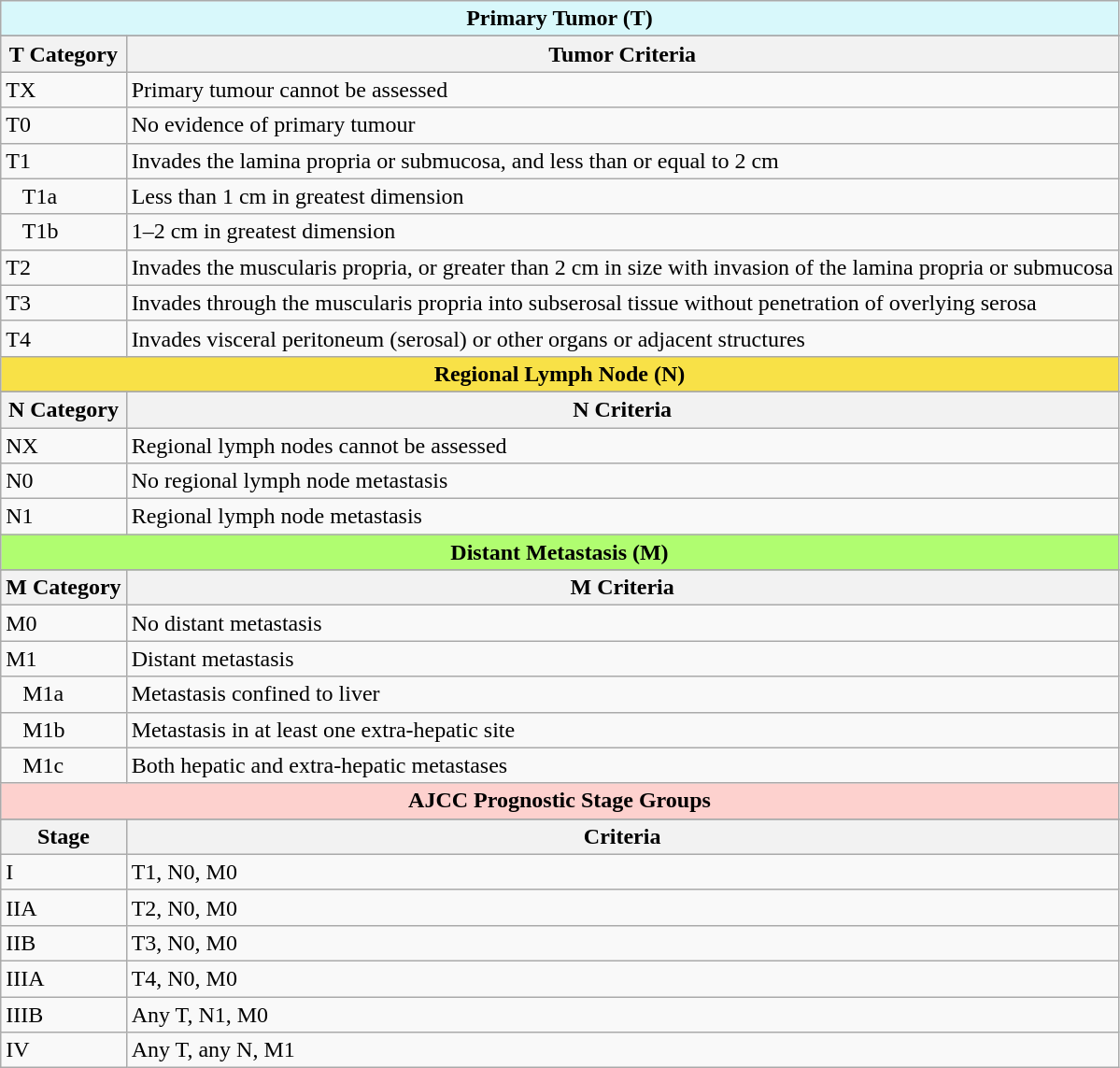<table class="wikitable mw-collapsible mw-collapsed">
<tr>
<th scope="col" colspan=2 style="background: #D8F8FB;">Primary Tumor (T)</th>
</tr>
<tr>
</tr>
<tr>
<th scope="col">T Category</th>
<th scope="col">Tumor Criteria</th>
</tr>
<tr>
<td>TX</td>
<td>Primary tumour cannot be assessed</td>
</tr>
<tr>
<td>T0</td>
<td>No evidence of primary tumour</td>
</tr>
<tr>
<td>T1</td>
<td>Invades the lamina propria or submucosa, and less than or equal to 2 cm</td>
</tr>
<tr>
<td>   T1a</td>
<td>Less than 1 cm in greatest dimension</td>
</tr>
<tr>
<td>   T1b</td>
<td>1–2 cm in greatest dimension</td>
</tr>
<tr>
<td>T2</td>
<td>Invades the muscularis propria, or greater than 2 cm in size with invasion of the lamina propria or submucosa</td>
</tr>
<tr>
<td>T3</td>
<td>Invades through the muscularis propria into subserosal tissue without penetration of overlying serosa</td>
</tr>
<tr>
<td>T4</td>
<td>Invades visceral peritoneum (serosal) or other organs or adjacent structures</td>
</tr>
<tr>
<th scope="col" colspan=2 style="background: #F8E147;">Regional Lymph Node (N)</th>
</tr>
<tr>
</tr>
<tr>
<th scope="col">N Category</th>
<th scope="col">N Criteria</th>
</tr>
<tr>
<td>NX</td>
<td>Regional lymph nodes cannot be assessed</td>
</tr>
<tr>
<td>N0</td>
<td>No regional lymph node metastasis</td>
</tr>
<tr>
<td>N1</td>
<td>Regional lymph node metastasis</td>
</tr>
<tr>
<th scope="col" colspan=2 style="background: #B0FD70;">Distant Metastasis (M)</th>
</tr>
<tr>
</tr>
<tr>
<th scope="col">M Category</th>
<th scope="col">M Criteria</th>
</tr>
<tr>
<td>M0</td>
<td>No distant metastasis</td>
</tr>
<tr>
<td>M1</td>
<td>Distant metastasis</td>
</tr>
<tr>
<td>   M1a</td>
<td>Metastasis confined to liver</td>
</tr>
<tr>
<td>   M1b</td>
<td>Metastasis in at least one extra-hepatic site</td>
</tr>
<tr>
<td>   M1c</td>
<td>Both hepatic and extra-hepatic metastases</td>
</tr>
<tr>
<th scope="col" colspan=2 style="background: #FDD1CE;">AJCC Prognostic Stage Groups</th>
</tr>
<tr>
</tr>
<tr>
<th scope="col">Stage</th>
<th scope="col">Criteria</th>
</tr>
<tr>
<td>I</td>
<td>T1, N0, M0</td>
</tr>
<tr>
<td>IIA</td>
<td>T2, N0, M0</td>
</tr>
<tr>
<td>IIB</td>
<td>T3, N0, M0</td>
</tr>
<tr>
<td>IIIA</td>
<td>T4, N0, M0</td>
</tr>
<tr>
<td>IIIB</td>
<td>Any T, N1, M0</td>
</tr>
<tr>
<td>IV</td>
<td>Any T, any N, M1</td>
</tr>
</table>
